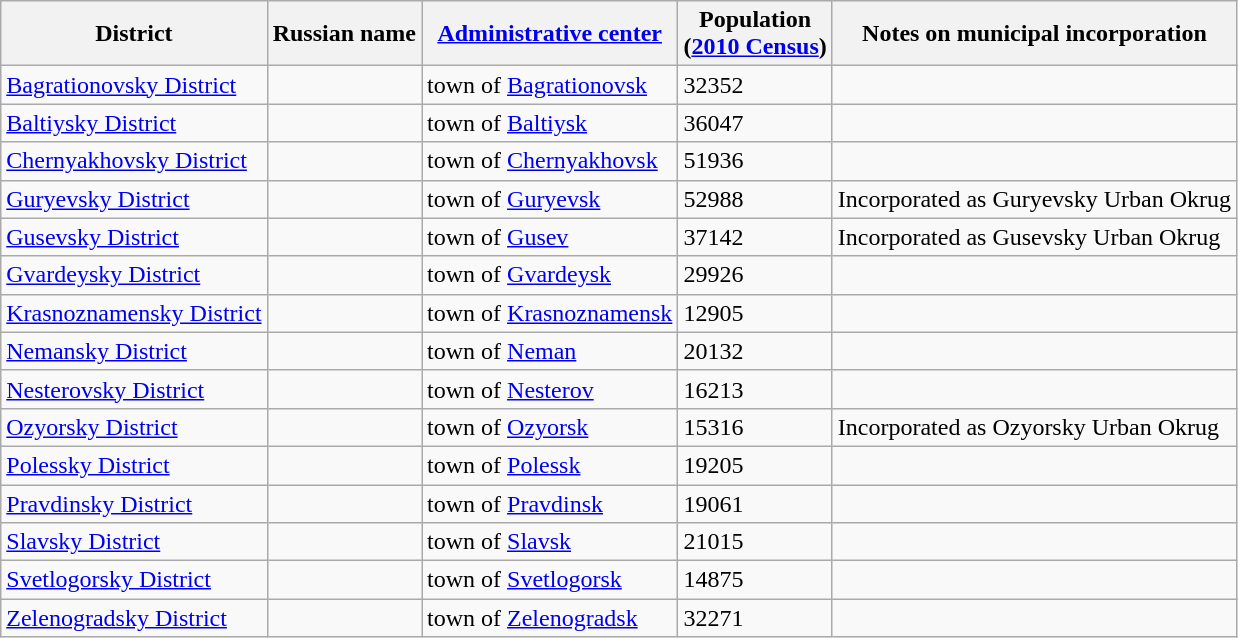<table class="wikitable sortable">
<tr>
<th>District</th>
<th>Russian name</th>
<th><a href='#'>Administrative center</a></th>
<th>Population<br>(<a href='#'>2010 Census</a>)</th>
<th class="unsortable">Notes on municipal incorporation</th>
</tr>
<tr>
<td><a href='#'>Bagrationovsky District</a></td>
<td></td>
<td>town of <a href='#'>Bagrationovsk</a></td>
<td>32352</td>
<td></td>
</tr>
<tr>
<td><a href='#'>Baltiysky District</a></td>
<td></td>
<td>town of <a href='#'>Baltiysk</a></td>
<td>36047</td>
<td></td>
</tr>
<tr>
<td><a href='#'>Chernyakhovsky District</a></td>
<td></td>
<td>town of <a href='#'>Chernyakhovsk</a></td>
<td>51936</td>
<td></td>
</tr>
<tr>
<td><a href='#'>Guryevsky District</a></td>
<td></td>
<td>town of <a href='#'>Guryevsk</a></td>
<td>52988</td>
<td>Incorporated as Guryevsky Urban Okrug</td>
</tr>
<tr>
<td><a href='#'>Gusevsky District</a></td>
<td></td>
<td>town of <a href='#'>Gusev</a></td>
<td>37142</td>
<td>Incorporated as Gusevsky Urban Okrug</td>
</tr>
<tr>
<td><a href='#'>Gvardeysky District</a></td>
<td></td>
<td>town of <a href='#'>Gvardeysk</a></td>
<td>29926</td>
<td></td>
</tr>
<tr>
<td><a href='#'>Krasnoznamensky District</a></td>
<td></td>
<td>town of <a href='#'>Krasnoznamensk</a></td>
<td>12905</td>
<td></td>
</tr>
<tr>
<td><a href='#'>Nemansky District</a></td>
<td></td>
<td>town of <a href='#'>Neman</a></td>
<td>20132</td>
<td></td>
</tr>
<tr>
<td><a href='#'>Nesterovsky District</a></td>
<td></td>
<td>town of <a href='#'>Nesterov</a></td>
<td>16213</td>
<td></td>
</tr>
<tr>
<td><a href='#'>Ozyorsky District</a></td>
<td></td>
<td>town of <a href='#'>Ozyorsk</a></td>
<td>15316</td>
<td>Incorporated as Ozyorsky Urban Okrug</td>
</tr>
<tr>
<td><a href='#'>Polessky District</a></td>
<td></td>
<td>town of <a href='#'>Polessk</a></td>
<td>19205</td>
<td></td>
</tr>
<tr>
<td><a href='#'>Pravdinsky District</a></td>
<td></td>
<td>town of <a href='#'>Pravdinsk</a></td>
<td>19061</td>
<td></td>
</tr>
<tr>
<td><a href='#'>Slavsky District</a></td>
<td></td>
<td>town of <a href='#'>Slavsk</a></td>
<td>21015</td>
<td></td>
</tr>
<tr>
<td><a href='#'>Svetlogorsky District</a></td>
<td></td>
<td>town of <a href='#'>Svetlogorsk</a></td>
<td>14875</td>
<td></td>
</tr>
<tr>
<td><a href='#'>Zelenogradsky District</a></td>
<td></td>
<td>town of <a href='#'>Zelenogradsk</a></td>
<td>32271</td>
<td></td>
</tr>
</table>
